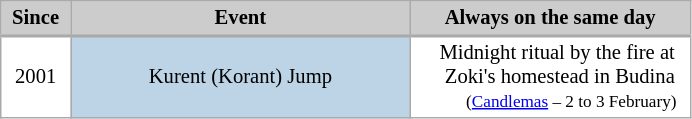<table class="wikitable plainrowheaders" cellpadding="3" cellspacing="0" border="1" style="background:#fff; font-size:86%; line-height:16px; border:grey solid 1px; border-collapse:collapse;">
<tr>
<th scope="col" style="background:#ccc; width:40px;">Since</th>
<th scope="col" style="background:#ccc; width:220px;">Event</th>
<th scope="col" style="background:#ccc; width:180px;">Always on the same day</th>
</tr>
<tr>
<td align=center style="border-top-width:2px">2001</td>
<td align=center bgcolor=#BCD4E6 style="border-top-width:2px">Kurent (Korant) Jump</td>
<td align=right style="border-top-width:2px">Midnight ritual by the fire at  <br>Zoki's homestead in Budina  <br><small>(<a href='#'>Candlemas</a> – 2 to 3 February)  </small></td>
</tr>
</table>
